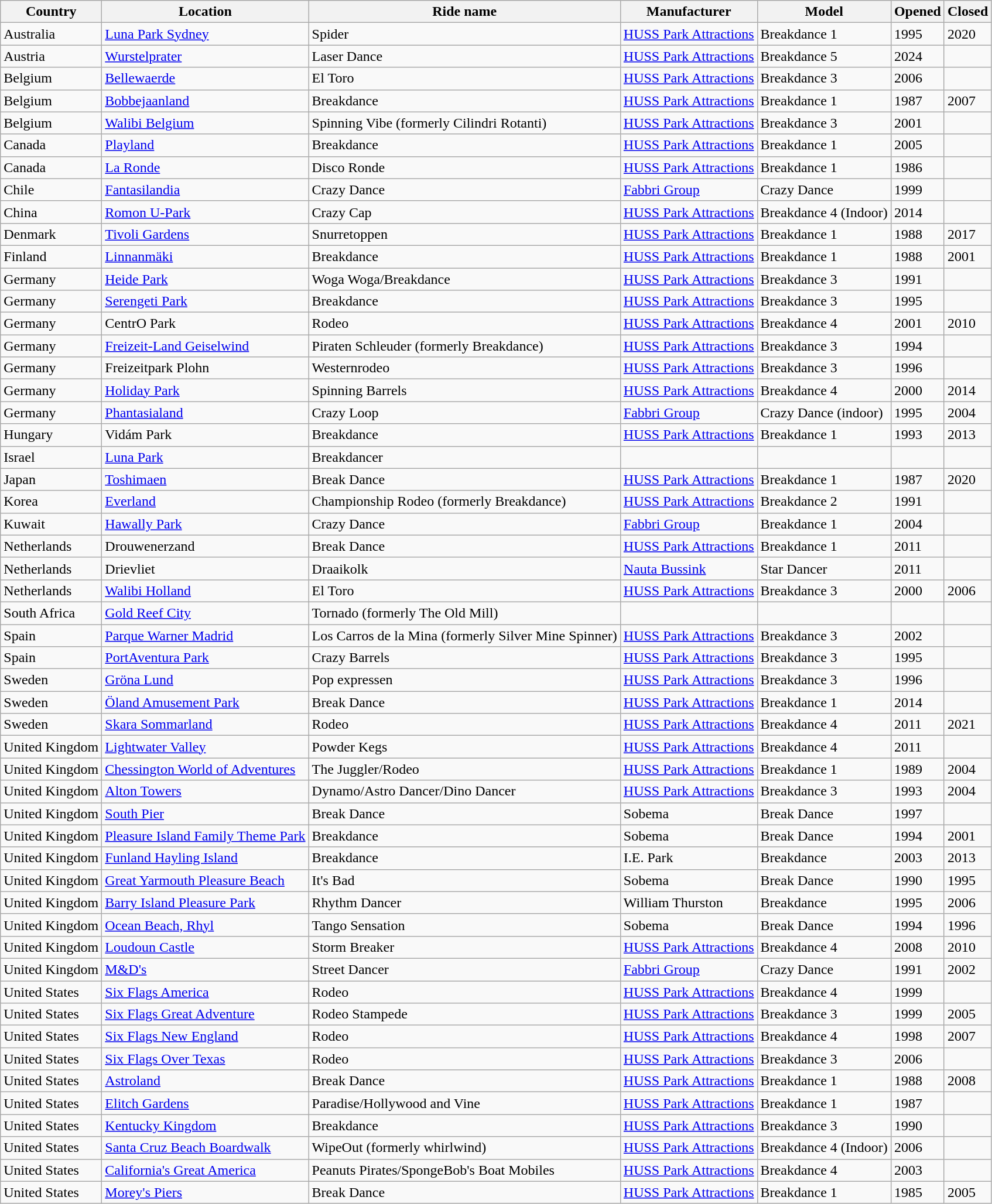<table class="wikitable sortable">
<tr>
<th>Country</th>
<th>Location</th>
<th>Ride name</th>
<th>Manufacturer</th>
<th>Model</th>
<th>Opened</th>
<th>Closed</th>
</tr>
<tr>
<td>Australia</td>
<td><a href='#'>Luna Park Sydney</a></td>
<td>Spider</td>
<td><a href='#'>HUSS Park Attractions</a></td>
<td>Breakdance 1</td>
<td>1995</td>
<td>2020</td>
</tr>
<tr>
<td>Austria</td>
<td><a href='#'>Wurstelprater</a></td>
<td>Laser Dance</td>
<td><a href='#'>HUSS Park Attractions</a></td>
<td>Breakdance 5</td>
<td>2024</td>
<td></td>
</tr>
<tr>
<td>Belgium</td>
<td><a href='#'>Bellewaerde</a></td>
<td>El Toro</td>
<td><a href='#'>HUSS Park Attractions</a></td>
<td>Breakdance 3</td>
<td>2006</td>
<td></td>
</tr>
<tr>
<td>Belgium</td>
<td><a href='#'>Bobbejaanland</a></td>
<td>Breakdance</td>
<td><a href='#'>HUSS Park Attractions</a></td>
<td>Breakdance 1</td>
<td>1987</td>
<td>2007</td>
</tr>
<tr>
<td>Belgium</td>
<td><a href='#'>Walibi Belgium</a></td>
<td>Spinning Vibe (formerly Cilindri Rotanti)</td>
<td><a href='#'>HUSS Park Attractions</a></td>
<td>Breakdance 3</td>
<td>2001</td>
<td></td>
</tr>
<tr>
<td>Canada</td>
<td><a href='#'>Playland</a></td>
<td>Breakdance</td>
<td><a href='#'>HUSS Park Attractions</a></td>
<td>Breakdance 1</td>
<td>2005</td>
<td></td>
</tr>
<tr>
<td>Canada</td>
<td><a href='#'>La Ronde</a></td>
<td>Disco Ronde</td>
<td><a href='#'>HUSS Park Attractions</a></td>
<td>Breakdance 1</td>
<td>1986</td>
<td></td>
</tr>
<tr>
<td>Chile</td>
<td><a href='#'>Fantasilandia</a></td>
<td>Crazy Dance</td>
<td><a href='#'>Fabbri Group</a></td>
<td>Crazy Dance</td>
<td>1999</td>
<td></td>
</tr>
<tr>
<td>China</td>
<td><a href='#'>Romon U-Park</a></td>
<td>Crazy Cap</td>
<td><a href='#'>HUSS Park Attractions</a></td>
<td>Breakdance 4 (Indoor)</td>
<td>2014</td>
<td></td>
</tr>
<tr>
<td>Denmark</td>
<td><a href='#'>Tivoli Gardens</a></td>
<td>Snurretoppen</td>
<td><a href='#'>HUSS Park Attractions</a></td>
<td>Breakdance 1</td>
<td>1988</td>
<td>2017</td>
</tr>
<tr>
<td>Finland</td>
<td><a href='#'>Linnanmäki</a></td>
<td>Breakdance</td>
<td><a href='#'>HUSS Park Attractions</a></td>
<td>Breakdance 1</td>
<td>1988</td>
<td>2001</td>
</tr>
<tr>
<td>Germany</td>
<td><a href='#'>Heide Park</a></td>
<td>Woga Woga/Breakdance</td>
<td><a href='#'>HUSS Park Attractions</a></td>
<td>Breakdance 3</td>
<td>1991</td>
<td></td>
</tr>
<tr>
<td>Germany</td>
<td><a href='#'>Serengeti Park</a></td>
<td>Breakdance</td>
<td><a href='#'>HUSS Park Attractions</a></td>
<td>Breakdance 3</td>
<td>1995</td>
<td></td>
</tr>
<tr>
<td>Germany</td>
<td>CentrO Park</td>
<td>Rodeo</td>
<td><a href='#'>HUSS Park Attractions</a></td>
<td>Breakdance 4</td>
<td>2001</td>
<td>2010</td>
</tr>
<tr>
<td>Germany</td>
<td><a href='#'>Freizeit-Land Geiselwind</a></td>
<td>Piraten Schleuder (formerly Breakdance)</td>
<td><a href='#'>HUSS Park Attractions</a></td>
<td>Breakdance 3</td>
<td>1994</td>
<td></td>
</tr>
<tr>
<td>Germany</td>
<td>Freizeitpark Plohn</td>
<td>Westernrodeo</td>
<td><a href='#'>HUSS Park Attractions</a></td>
<td>Breakdance 3</td>
<td>1996</td>
<td></td>
</tr>
<tr>
<td>Germany</td>
<td><a href='#'>Holiday Park</a></td>
<td>Spinning Barrels</td>
<td><a href='#'>HUSS Park Attractions</a></td>
<td>Breakdance 4</td>
<td>2000</td>
<td>2014</td>
</tr>
<tr>
<td>Germany</td>
<td><a href='#'>Phantasialand</a></td>
<td>Crazy Loop</td>
<td><a href='#'>Fabbri Group</a></td>
<td>Crazy Dance (indoor)</td>
<td>1995</td>
<td>2004</td>
</tr>
<tr>
<td>Hungary</td>
<td>Vidám Park</td>
<td>Breakdance</td>
<td><a href='#'>HUSS Park Attractions</a></td>
<td>Breakdance 1</td>
<td>1993</td>
<td>2013</td>
</tr>
<tr>
<td>Israel</td>
<td><a href='#'>Luna Park</a></td>
<td>Breakdancer</td>
<td></td>
<td></td>
<td></td>
<td></td>
</tr>
<tr>
<td>Japan</td>
<td><a href='#'>Toshimaen</a></td>
<td>Break Dance</td>
<td><a href='#'>HUSS Park Attractions</a></td>
<td>Breakdance 1</td>
<td>1987</td>
<td>2020</td>
</tr>
<tr>
<td>Korea</td>
<td><a href='#'>Everland</a></td>
<td>Championship Rodeo (formerly Breakdance)</td>
<td><a href='#'>HUSS Park Attractions</a></td>
<td>Breakdance 2</td>
<td>1991</td>
<td></td>
</tr>
<tr>
<td>Kuwait</td>
<td><a href='#'>Hawally Park</a></td>
<td>Crazy Dance</td>
<td><a href='#'>Fabbri Group</a></td>
<td>Breakdance 1</td>
<td>2004</td>
<td></td>
</tr>
<tr>
<td>Netherlands</td>
<td>Drouwenerzand</td>
<td>Break Dance</td>
<td><a href='#'>HUSS Park Attractions</a></td>
<td>Breakdance 1</td>
<td>2011</td>
<td></td>
</tr>
<tr>
<td>Netherlands</td>
<td>Drievliet</td>
<td>Draaikolk</td>
<td><a href='#'>Nauta Bussink</a></td>
<td>Star Dancer</td>
<td>2011</td>
<td></td>
</tr>
<tr>
<td>Netherlands</td>
<td><a href='#'>Walibi Holland</a></td>
<td>El Toro</td>
<td><a href='#'>HUSS Park Attractions</a></td>
<td>Breakdance 3</td>
<td>2000</td>
<td>2006</td>
</tr>
<tr>
<td>South Africa</td>
<td><a href='#'>Gold Reef City</a></td>
<td>Tornado (formerly The Old Mill)</td>
<td></td>
<td></td>
<td></td>
<td></td>
</tr>
<tr>
<td>Spain</td>
<td><a href='#'>Parque Warner Madrid</a></td>
<td>Los Carros de la Mina (formerly Silver Mine Spinner)</td>
<td><a href='#'>HUSS Park Attractions</a></td>
<td>Breakdance 3</td>
<td>2002</td>
<td></td>
</tr>
<tr>
<td>Spain</td>
<td><a href='#'>PortAventura Park</a></td>
<td>Crazy Barrels</td>
<td><a href='#'>HUSS Park Attractions</a></td>
<td>Breakdance 3</td>
<td>1995</td>
<td></td>
</tr>
<tr>
<td>Sweden</td>
<td><a href='#'>Gröna Lund</a></td>
<td>Pop expressen</td>
<td><a href='#'>HUSS Park Attractions</a></td>
<td>Breakdance 3</td>
<td>1996</td>
<td></td>
</tr>
<tr>
<td>Sweden</td>
<td><a href='#'>Öland Amusement Park</a></td>
<td>Break Dance</td>
<td><a href='#'>HUSS Park Attractions</a></td>
<td>Breakdance 1</td>
<td>2014</td>
<td></td>
</tr>
<tr>
<td>Sweden</td>
<td><a href='#'>Skara Sommarland</a></td>
<td>Rodeo</td>
<td><a href='#'>HUSS Park Attractions</a></td>
<td>Breakdance 4</td>
<td>2011</td>
<td>2021</td>
</tr>
<tr>
<td>United Kingdom</td>
<td><a href='#'>Lightwater Valley</a></td>
<td>Powder Kegs</td>
<td><a href='#'>HUSS Park Attractions</a></td>
<td>Breakdance 4</td>
<td>2011</td>
<td></td>
</tr>
<tr>
<td>United Kingdom</td>
<td><a href='#'>Chessington World of Adventures</a></td>
<td>The Juggler/Rodeo</td>
<td><a href='#'>HUSS Park Attractions</a></td>
<td>Breakdance 1</td>
<td>1989</td>
<td>2004</td>
</tr>
<tr>
<td>United Kingdom</td>
<td><a href='#'>Alton Towers</a></td>
<td>Dynamo/Astro Dancer/Dino Dancer</td>
<td><a href='#'>HUSS Park Attractions</a></td>
<td>Breakdance 3</td>
<td>1993</td>
<td>2004 </td>
</tr>
<tr>
<td>United Kingdom</td>
<td><a href='#'>South Pier</a></td>
<td>Break Dance</td>
<td>Sobema</td>
<td>Break Dance</td>
<td>1997</td>
<td></td>
</tr>
<tr>
<td>United Kingdom</td>
<td><a href='#'>Pleasure Island Family Theme Park</a></td>
<td>Breakdance</td>
<td>Sobema</td>
<td>Break Dance</td>
<td>1994</td>
<td>2001</td>
</tr>
<tr>
<td>United Kingdom</td>
<td><a href='#'>Funland Hayling Island</a></td>
<td>Breakdance</td>
<td>I.E. Park</td>
<td>Breakdance</td>
<td>2003</td>
<td>2013</td>
</tr>
<tr>
<td>United Kingdom</td>
<td><a href='#'>Great Yarmouth Pleasure Beach</a></td>
<td>It's Bad</td>
<td>Sobema</td>
<td>Break Dance</td>
<td>1990</td>
<td>1995</td>
</tr>
<tr>
<td>United Kingdom</td>
<td><a href='#'>Barry Island Pleasure Park</a></td>
<td>Rhythm Dancer</td>
<td>William Thurston</td>
<td>Breakdance</td>
<td>1995</td>
<td>2006</td>
</tr>
<tr>
<td>United Kingdom</td>
<td><a href='#'>Ocean Beach, Rhyl</a></td>
<td>Tango Sensation</td>
<td>Sobema</td>
<td>Break Dance</td>
<td>1994</td>
<td>1996</td>
</tr>
<tr>
<td>United Kingdom</td>
<td><a href='#'>Loudoun Castle</a></td>
<td>Storm Breaker</td>
<td><a href='#'>HUSS Park Attractions</a></td>
<td>Breakdance 4</td>
<td>2008</td>
<td>2010</td>
</tr>
<tr>
<td>United Kingdom</td>
<td><a href='#'>M&D's</a></td>
<td>Street Dancer</td>
<td><a href='#'>Fabbri Group</a></td>
<td>Crazy Dance</td>
<td>1991</td>
<td>2002</td>
</tr>
<tr>
<td>United States</td>
<td><a href='#'>Six Flags America</a></td>
<td>Rodeo</td>
<td><a href='#'>HUSS Park Attractions</a></td>
<td>Breakdance 4</td>
<td>1999</td>
<td></td>
</tr>
<tr>
<td>United States</td>
<td><a href='#'>Six Flags Great Adventure</a></td>
<td>Rodeo Stampede</td>
<td><a href='#'>HUSS Park Attractions</a></td>
<td>Breakdance 3</td>
<td>1999</td>
<td>2005</td>
</tr>
<tr>
<td>United States</td>
<td><a href='#'>Six Flags New England</a></td>
<td>Rodeo</td>
<td><a href='#'>HUSS Park Attractions</a></td>
<td>Breakdance 4</td>
<td>1998</td>
<td>2007</td>
</tr>
<tr>
<td>United States</td>
<td><a href='#'>Six Flags Over Texas</a></td>
<td>Rodeo</td>
<td><a href='#'>HUSS Park Attractions</a></td>
<td>Breakdance 3</td>
<td>2006</td>
<td></td>
</tr>
<tr>
<td>United States</td>
<td><a href='#'>Astroland</a></td>
<td>Break Dance</td>
<td><a href='#'>HUSS Park Attractions</a></td>
<td>Breakdance 1</td>
<td>1988</td>
<td>2008</td>
</tr>
<tr>
<td>United States</td>
<td><a href='#'>Elitch Gardens</a></td>
<td>Paradise/Hollywood and Vine</td>
<td><a href='#'>HUSS Park Attractions</a></td>
<td>Breakdance 1</td>
<td>1987</td>
<td></td>
</tr>
<tr>
<td>United States</td>
<td><a href='#'>Kentucky Kingdom</a></td>
<td>Breakdance</td>
<td><a href='#'>HUSS Park Attractions</a></td>
<td>Breakdance 3</td>
<td>1990</td>
<td></td>
</tr>
<tr>
<td>United States</td>
<td><a href='#'>Santa Cruz Beach Boardwalk</a></td>
<td>WipeOut (formerly whirlwind)</td>
<td><a href='#'>HUSS Park Attractions</a></td>
<td>Breakdance 4 (Indoor)</td>
<td>2006</td>
<td></td>
</tr>
<tr>
<td>United States</td>
<td><a href='#'>California's Great America</a></td>
<td>Peanuts Pirates/SpongeBob's Boat Mobiles</td>
<td><a href='#'>HUSS Park Attractions</a></td>
<td>Breakdance 4</td>
<td>2003</td>
<td></td>
</tr>
<tr>
<td>United States</td>
<td><a href='#'>Morey's Piers</a></td>
<td>Break Dance</td>
<td><a href='#'>HUSS Park Attractions</a></td>
<td>Breakdance 1</td>
<td>1985</td>
<td>2005</td>
</tr>
</table>
